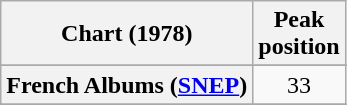<table class="wikitable sortable plainrowheaders">
<tr>
<th>Chart (1978)</th>
<th>Peak<br>position</th>
</tr>
<tr>
</tr>
<tr>
<th scope="row">French Albums (<a href='#'>SNEP</a>)</th>
<td align="center">33</td>
</tr>
<tr>
</tr>
<tr>
</tr>
<tr>
</tr>
</table>
